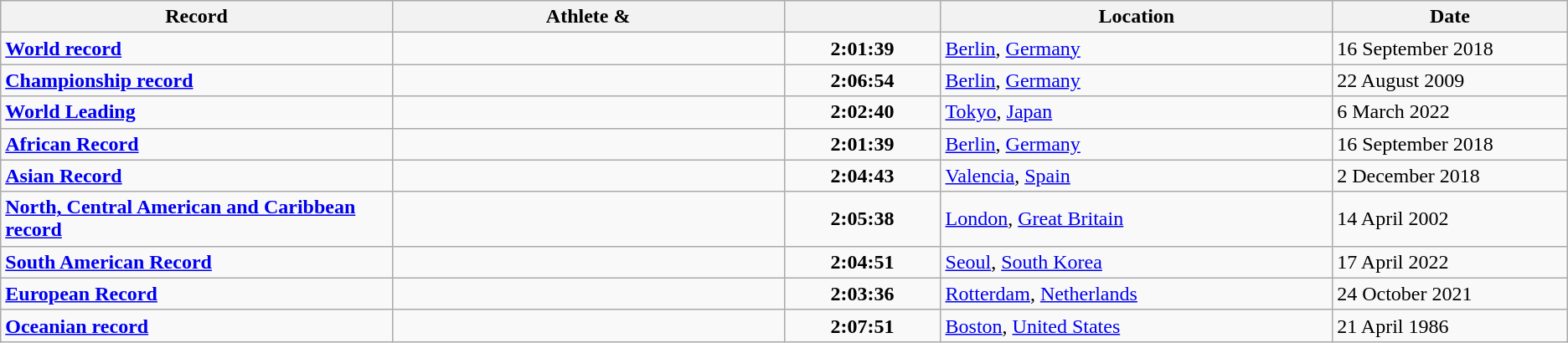<table class="wikitable">
<tr>
<th width=25% align=center>Record</th>
<th width=25% align=center>Athlete & </th>
<th width=10% align=center></th>
<th width=25% align=center>Location</th>
<th width=15% align=center>Date</th>
</tr>
<tr>
<td><strong><a href='#'>World record</a></strong></td>
<td></td>
<td align=center><strong>2:01:39</strong></td>
<td><a href='#'>Berlin</a>, <a href='#'>Germany</a></td>
<td>16 September 2018</td>
</tr>
<tr>
<td><strong><a href='#'>Championship record</a></strong></td>
<td></td>
<td align=center><strong>2:06:54</strong></td>
<td><a href='#'>Berlin</a>, <a href='#'>Germany</a></td>
<td>22 August 2009</td>
</tr>
<tr>
<td><strong><a href='#'>World Leading</a></strong></td>
<td></td>
<td align=center><strong>2:02:40</strong></td>
<td><a href='#'>Tokyo</a>, <a href='#'>Japan</a></td>
<td>6 March 2022</td>
</tr>
<tr>
<td><strong><a href='#'>African Record</a></strong></td>
<td></td>
<td align=center><strong>2:01:39</strong></td>
<td><a href='#'>Berlin</a>, <a href='#'>Germany</a></td>
<td>16 September 2018</td>
</tr>
<tr>
<td><strong><a href='#'>Asian Record</a></strong></td>
<td></td>
<td align=center><strong>2:04:43</strong></td>
<td><a href='#'>Valencia</a>, <a href='#'>Spain</a></td>
<td>2 December 2018</td>
</tr>
<tr>
<td><strong><a href='#'>North, Central American and Caribbean record</a></strong></td>
<td></td>
<td align=center><strong>2:05:38</strong></td>
<td><a href='#'>London</a>, <a href='#'>Great Britain</a></td>
<td>14 April 2002</td>
</tr>
<tr>
<td><strong><a href='#'>South American Record</a></strong></td>
<td></td>
<td align=center><strong>2:04:51</strong></td>
<td><a href='#'>Seoul</a>, <a href='#'>South Korea</a></td>
<td>17 April 2022</td>
</tr>
<tr>
<td><strong><a href='#'>European Record</a></strong></td>
<td></td>
<td align=center><strong>2:03:36</strong></td>
<td><a href='#'>Rotterdam</a>, <a href='#'>Netherlands</a></td>
<td>24 October 2021</td>
</tr>
<tr>
<td><strong><a href='#'>Oceanian record</a></strong></td>
<td></td>
<td align=center><strong>2:07:51</strong></td>
<td><a href='#'>Boston</a>, <a href='#'>United States</a></td>
<td>21 April 1986</td>
</tr>
</table>
